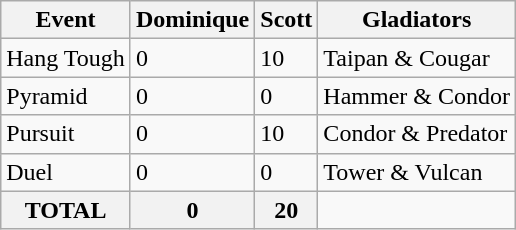<table class="wikitable">
<tr>
<th>Event</th>
<th>Dominique</th>
<th>Scott</th>
<th>Gladiators</th>
</tr>
<tr>
<td>Hang Tough</td>
<td>0</td>
<td>10</td>
<td>Taipan & Cougar</td>
</tr>
<tr>
<td>Pyramid</td>
<td>0</td>
<td>0</td>
<td>Hammer & Condor</td>
</tr>
<tr>
<td>Pursuit</td>
<td>0</td>
<td>10</td>
<td>Condor & Predator</td>
</tr>
<tr>
<td>Duel</td>
<td>0</td>
<td>0</td>
<td>Tower & Vulcan</td>
</tr>
<tr>
<th>TOTAL</th>
<th>0</th>
<th>20</th>
</tr>
</table>
